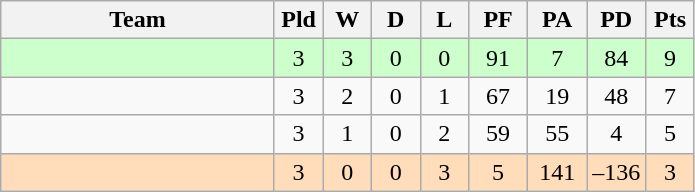<table class="wikitable" style="text-align:center;">
<tr>
<th width=175>Team</th>
<th width=25 abbr="Played">Pld</th>
<th width=25 abbr="Won">W</th>
<th width=25 abbr="Drawn">D</th>
<th width=25 abbr="Lost">L</th>
<th width=32 abbr="Points for">PF</th>
<th width=32 abbr="Points against">PA</th>
<th width=32 abbr="Points difference">PD</th>
<th width=25 abbr="Points">Pts</th>
</tr>
<tr bgcolor="#ccffcc">
<td align=left></td>
<td>3</td>
<td>3</td>
<td>0</td>
<td>0</td>
<td>91</td>
<td>7</td>
<td>84</td>
<td>9</td>
</tr>
<tr>
<td align=left></td>
<td>3</td>
<td>2</td>
<td>0</td>
<td>1</td>
<td>67</td>
<td>19</td>
<td>48</td>
<td>7</td>
</tr>
<tr>
<td align=left></td>
<td>3</td>
<td>1</td>
<td>0</td>
<td>2</td>
<td>59</td>
<td>55</td>
<td>4</td>
<td>5</td>
</tr>
<tr bgcolor="#ffddbb">
<td align=left></td>
<td>3</td>
<td>0</td>
<td>0</td>
<td>3</td>
<td>5</td>
<td>141</td>
<td>–136</td>
<td>3</td>
</tr>
</table>
